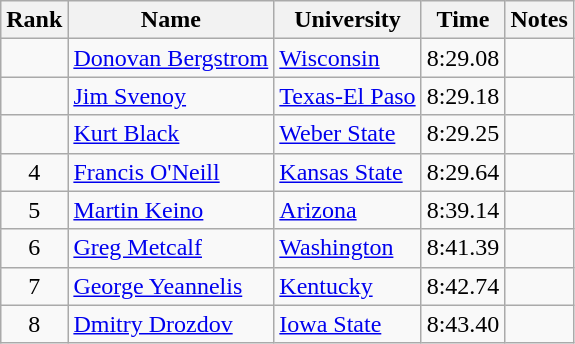<table class="wikitable sortable" style="text-align:center">
<tr>
<th>Rank</th>
<th>Name</th>
<th>University</th>
<th>Time</th>
<th>Notes</th>
</tr>
<tr>
<td></td>
<td align=left><a href='#'>Donovan Bergstrom</a></td>
<td align="left"><a href='#'>Wisconsin</a></td>
<td>8:29.08</td>
<td></td>
</tr>
<tr>
<td></td>
<td align=left><a href='#'>Jim Svenoy</a> </td>
<td align=left><a href='#'>Texas-El Paso</a></td>
<td>8:29.18</td>
<td></td>
</tr>
<tr>
<td></td>
<td align=left><a href='#'>Kurt Black</a></td>
<td align="left"><a href='#'>Weber State</a></td>
<td>8:29.25</td>
<td></td>
</tr>
<tr>
<td>4</td>
<td align=left><a href='#'>Francis O'Neill</a></td>
<td align="left"><a href='#'>Kansas State</a></td>
<td>8:29.64</td>
<td></td>
</tr>
<tr>
<td>5</td>
<td align=left><a href='#'>Martin Keino</a> </td>
<td align="left"><a href='#'>Arizona</a></td>
<td>8:39.14</td>
<td></td>
</tr>
<tr>
<td>6</td>
<td align=left><a href='#'>Greg Metcalf</a></td>
<td align="left"><a href='#'>Washington</a></td>
<td>8:41.39</td>
<td></td>
</tr>
<tr>
<td>7</td>
<td align=left><a href='#'>George Yeannelis</a></td>
<td align="left"><a href='#'>Kentucky</a></td>
<td>8:42.74</td>
<td></td>
</tr>
<tr>
<td>8</td>
<td align=left><a href='#'>Dmitry Drozdov</a></td>
<td align="left"><a href='#'>Iowa State</a></td>
<td>8:43.40</td>
<td></td>
</tr>
</table>
